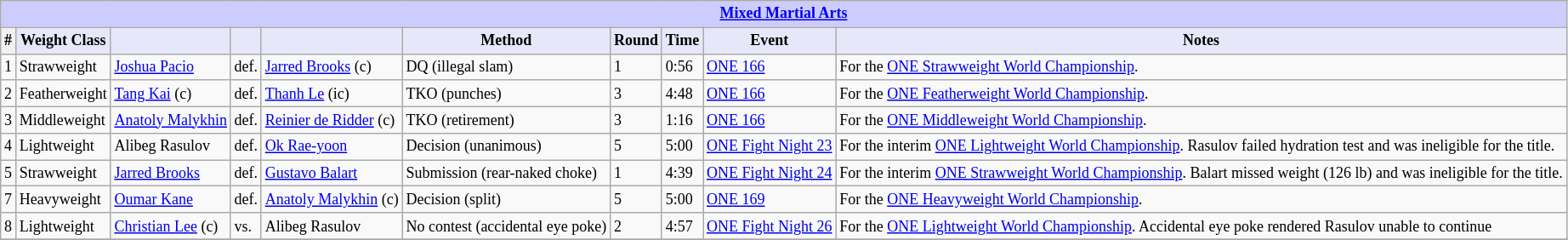<table class="wikitable" style="font-size: 75%;">
<tr>
<th colspan="10" style="background-color: #ccf; color: #000080; text-align: center;"><strong><a href='#'>Mixed Martial Arts</a></strong></th>
</tr>
<tr>
<th scope="col">#</th>
<th colspan="1" style="background-color: #E6E8FA; color: #000000; text-align: center;">Weight Class</th>
<th colspan="1" style="background-color: #E6E8FA; color: #000000; text-align: center;"></th>
<th colspan="1" style="background-color: #E6E8FA; color: #000000; text-align: center;"></th>
<th colspan="1" style="background-color: #E6E8FA; color: #000000; text-align: center;"></th>
<th colspan="1" style="background-color: #E6E8FA; color: #000000; text-align: center;">Method</th>
<th colspan="1" style="background-color: #E6E8FA; color: #000000; text-align: center;">Round</th>
<th colspan="1" style="background-color: #E6E8FA; color: #000000; text-align: center;">Time</th>
<th colspan="1" style="background-color: #E6E8FA; color: #000000; text-align: center;">Event</th>
<th colspan="1" style="background-color: #E6E8FA; color: #000000; text-align: center;">Notes</th>
</tr>
<tr>
<td>1</td>
<td>Strawweight</td>
<td><a href='#'>Joshua Pacio</a></td>
<td>def.</td>
<td><a href='#'>Jarred Brooks</a> (c)</td>
<td>DQ (illegal slam)</td>
<td>1</td>
<td>0:56</td>
<td><a href='#'>ONE 166</a></td>
<td>For the <a href='#'>ONE Strawweight World Championship</a>.</td>
</tr>
<tr>
<td>2</td>
<td>Featherweight</td>
<td><a href='#'>Tang Kai</a> (c)</td>
<td>def.</td>
<td><a href='#'>Thanh Le</a> (ic)</td>
<td>TKO (punches)</td>
<td>3</td>
<td>4:48</td>
<td><a href='#'>ONE 166</a></td>
<td>For the <a href='#'>ONE Featherweight World Championship</a>.</td>
</tr>
<tr>
<td>3</td>
<td>Middleweight</td>
<td><a href='#'>Anatoly Malykhin</a></td>
<td>def.</td>
<td><a href='#'>Reinier de Ridder</a> (c)</td>
<td>TKO (retirement)</td>
<td>3</td>
<td>1:16</td>
<td><a href='#'>ONE 166</a></td>
<td>For the <a href='#'>ONE Middleweight World Championship</a>.</td>
</tr>
<tr>
<td>4</td>
<td>Lightweight</td>
<td>Alibeg Rasulov</td>
<td>def.</td>
<td><a href='#'>Ok Rae-yoon</a></td>
<td>Decision (unanimous)</td>
<td>5</td>
<td>5:00</td>
<td><a href='#'>ONE Fight Night 23</a></td>
<td>For the interim <a href='#'>ONE Lightweight World Championship</a>. Rasulov failed hydration test and was ineligible for the title.</td>
</tr>
<tr>
<td>5</td>
<td>Strawweight</td>
<td><a href='#'>Jarred Brooks</a></td>
<td>def.</td>
<td><a href='#'>Gustavo Balart</a></td>
<td>Submission (rear-naked choke)</td>
<td>1</td>
<td>4:39</td>
<td><a href='#'>ONE Fight Night 24</a></td>
<td>For the interim <a href='#'>ONE Strawweight World Championship</a>. Balart missed weight (126 lb) and was ineligible for the title.</td>
</tr>
<tr>
<td>7</td>
<td>Heavyweight</td>
<td><a href='#'>Oumar Kane</a></td>
<td>def.</td>
<td><a href='#'>Anatoly Malykhin</a> (c)</td>
<td>Decision (split)</td>
<td>5</td>
<td>5:00</td>
<td><a href='#'>ONE 169</a></td>
<td>For the <a href='#'>ONE Heavyweight World Championship</a>.</td>
</tr>
<tr>
<td>8</td>
<td>Lightweight</td>
<td><a href='#'>Christian Lee</a> (c)</td>
<td>vs.</td>
<td>Alibeg Rasulov</td>
<td>No contest (accidental eye poke)</td>
<td>2</td>
<td>4:57</td>
<td><a href='#'>ONE Fight Night 26</a></td>
<td>For the <a href='#'>ONE Lightweight World Championship</a>. Accidental eye poke rendered Rasulov unable to continue</td>
</tr>
<tr>
</tr>
</table>
